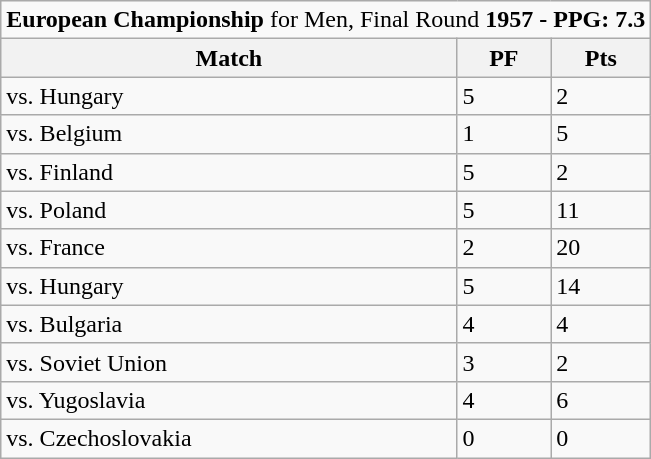<table class="wikitable" border="1">
<tr>
<td colspan="3"><strong>European Championship</strong> for Men, Final Round <strong>1957 - PPG: 7.3</strong></td>
</tr>
<tr>
<th>Match</th>
<th>PF</th>
<th>Pts</th>
</tr>
<tr>
<td>vs. Hungary</td>
<td>5</td>
<td>2</td>
</tr>
<tr>
<td>vs. Belgium</td>
<td>1</td>
<td>5</td>
</tr>
<tr>
<td>vs. Finland</td>
<td>5</td>
<td>2</td>
</tr>
<tr>
<td>vs. Poland</td>
<td>5</td>
<td>11</td>
</tr>
<tr>
<td>vs. France</td>
<td>2</td>
<td>20</td>
</tr>
<tr>
<td>vs. Hungary</td>
<td>5</td>
<td>14</td>
</tr>
<tr>
<td>vs. Bulgaria</td>
<td>4</td>
<td>4</td>
</tr>
<tr>
<td>vs. Soviet Union</td>
<td>3</td>
<td>2</td>
</tr>
<tr>
<td>vs. Yugoslavia</td>
<td>4</td>
<td>6</td>
</tr>
<tr>
<td>vs. Czechoslovakia</td>
<td>0</td>
<td>0</td>
</tr>
</table>
